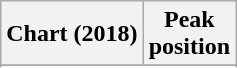<table class="wikitable sortable plainrowheaders" style="text-align:center">
<tr>
<th scope="col">Chart (2018)</th>
<th scope="col">Peak<br> position</th>
</tr>
<tr>
</tr>
<tr>
</tr>
<tr>
</tr>
<tr>
</tr>
<tr>
</tr>
</table>
